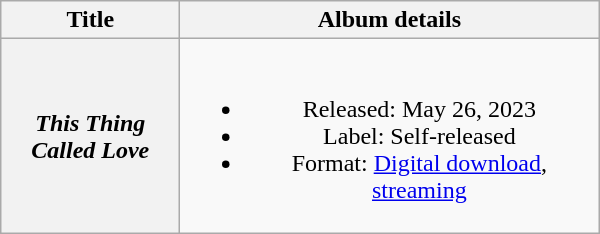<table class="wikitable plainrowheaders" style="text-align:center;">
<tr>
<th scope="col" style="width:7em;">Title</th>
<th scope="col" style="width:17em;">Album details</th>
</tr>
<tr>
<th scope="row"><em>This Thing Called Love</em></th>
<td><br><ul><li>Released: May 26, 2023</li><li>Label: Self-released</li><li>Format: <a href='#'>Digital download</a>, <a href='#'>streaming</a></li></ul></td>
</tr>
</table>
